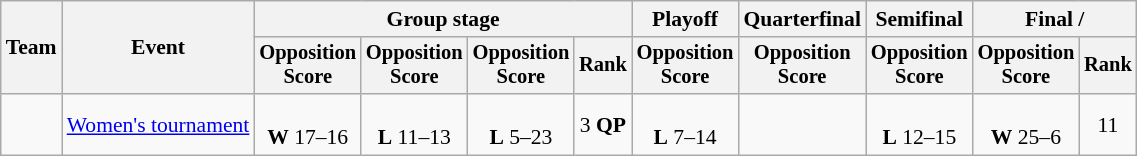<table class="wikitable" style="text-align:center; font-size:90%;">
<tr>
<th rowspan=2>Team</th>
<th rowspan=2>Event</th>
<th colspan=4>Group stage</th>
<th>Playoff</th>
<th>Quarterfinal</th>
<th>Semifinal</th>
<th colspan=2>Final / </th>
</tr>
<tr style=font-size:95%>
<th>Opposition<br>Score</th>
<th>Opposition<br>Score</th>
<th>Opposition<br>Score</th>
<th>Rank</th>
<th>Opposition<br>Score</th>
<th>Opposition<br>Score</th>
<th>Opposition<br>Score</th>
<th>Opposition<br>Score</th>
<th>Rank</th>
</tr>
<tr>
<td align=left></td>
<td align=left><a href='#'>Women's tournament</a></td>
<td><br><strong>W</strong> 17–16</td>
<td><br><strong>L</strong> 11–13</td>
<td><br><strong>L</strong> 5–23</td>
<td>3 <strong>QP</strong></td>
<td><br><strong>L</strong> 7–14</td>
<td></td>
<td><br><strong>L</strong> 12–15</td>
<td><br><strong>W</strong> 25–6</td>
<td>11</td>
</tr>
</table>
